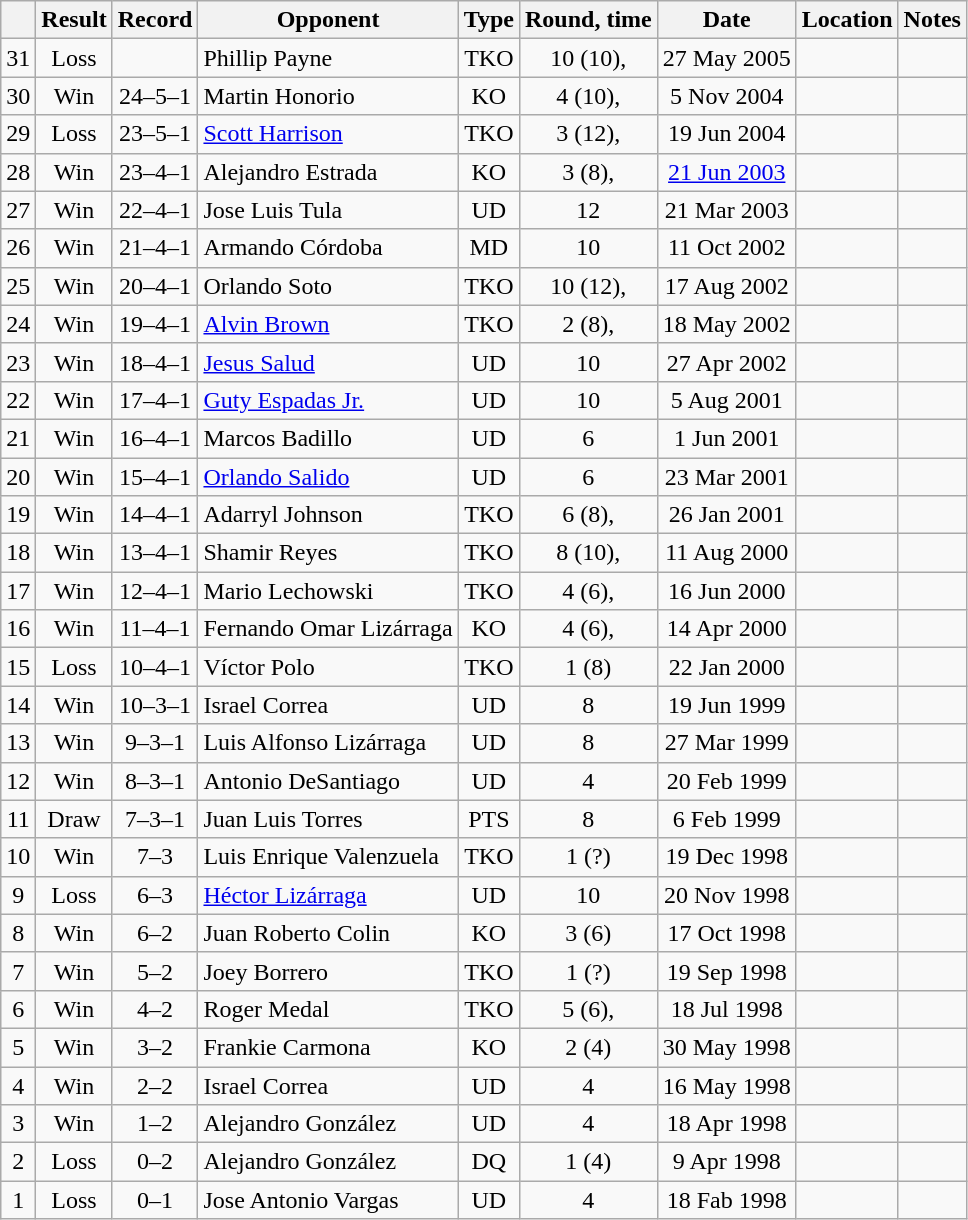<table class="wikitable" style="text-align:center">
<tr>
<th></th>
<th>Result</th>
<th>Record</th>
<th>Opponent</th>
<th>Type</th>
<th>Round, time</th>
<th>Date</th>
<th>Location</th>
<th>Notes</th>
</tr>
<tr>
<td>31</td>
<td>Loss</td>
<td></td>
<td style="text-align:left;">Phillip Payne</td>
<td>TKO</td>
<td>10 (10), </td>
<td>27 May 2005</td>
<td style="text-align:left;"></td>
<td></td>
</tr>
<tr>
<td>30</td>
<td>Win</td>
<td>24–5–1</td>
<td style="text-align:left;">Martin Honorio</td>
<td>KO</td>
<td>4 (10), </td>
<td>5 Nov 2004</td>
<td style="text-align:left;"></td>
<td></td>
</tr>
<tr>
<td>29</td>
<td>Loss</td>
<td>23–5–1</td>
<td style="text-align:left;"><a href='#'>Scott Harrison</a></td>
<td>TKO</td>
<td>3 (12), </td>
<td>19 Jun 2004</td>
<td style="text-align:left;"></td>
<td style="text-align:left;"></td>
</tr>
<tr>
<td>28</td>
<td>Win</td>
<td>23–4–1</td>
<td style="text-align:left;">Alejandro Estrada</td>
<td>KO</td>
<td>3 (8), </td>
<td><a href='#'>21 Jun 2003</a></td>
<td style="text-align:left;"></td>
<td></td>
</tr>
<tr>
<td>27</td>
<td>Win</td>
<td>22–4–1</td>
<td style="text-align:left;">Jose Luis Tula</td>
<td>UD</td>
<td>12</td>
<td>21 Mar 2003</td>
<td style="text-align:left;"></td>
<td style="text-align:left;"></td>
</tr>
<tr>
<td>26</td>
<td>Win</td>
<td>21–4–1</td>
<td style="text-align:left;">Armando Córdoba</td>
<td>MD</td>
<td>10</td>
<td>11 Oct 2002</td>
<td style="text-align:left;"></td>
<td></td>
</tr>
<tr>
<td>25</td>
<td>Win</td>
<td>20–4–1</td>
<td style="text-align:left;">Orlando Soto</td>
<td>TKO</td>
<td>10 (12), </td>
<td>17 Aug 2002</td>
<td style="text-align:left;"></td>
<td style="text-align:left;"></td>
</tr>
<tr>
<td>24</td>
<td>Win</td>
<td>19–4–1</td>
<td style="text-align:left;"><a href='#'>Alvin Brown</a></td>
<td>TKO</td>
<td>2 (8), </td>
<td>18 May 2002</td>
<td style="text-align:left;"></td>
<td></td>
</tr>
<tr>
<td>23</td>
<td>Win</td>
<td>18–4–1</td>
<td style="text-align:left;"><a href='#'>Jesus Salud</a></td>
<td>UD</td>
<td>10</td>
<td>27 Apr 2002</td>
<td style="text-align:left;"></td>
<td></td>
</tr>
<tr>
<td>22</td>
<td>Win</td>
<td>17–4–1</td>
<td style="text-align:left;"><a href='#'>Guty Espadas Jr.</a></td>
<td>UD</td>
<td>10</td>
<td>5 Aug 2001</td>
<td style="text-align:left;"></td>
<td></td>
</tr>
<tr>
<td>21</td>
<td>Win</td>
<td>16–4–1</td>
<td style="text-align:left;">Marcos Badillo</td>
<td>UD</td>
<td>6</td>
<td>1 Jun 2001</td>
<td style="text-align:left;"></td>
<td></td>
</tr>
<tr>
<td>20</td>
<td>Win</td>
<td>15–4–1</td>
<td style="text-align:left;"><a href='#'>Orlando Salido</a></td>
<td>UD</td>
<td>6</td>
<td>23 Mar 2001</td>
<td style="text-align:left;"></td>
<td></td>
</tr>
<tr>
<td>19</td>
<td>Win</td>
<td>14–4–1</td>
<td style="text-align:left;">Adarryl Johnson</td>
<td>TKO</td>
<td>6 (8), </td>
<td>26 Jan 2001</td>
<td style="text-align:left;"></td>
<td></td>
</tr>
<tr>
<td>18</td>
<td>Win</td>
<td>13–4–1</td>
<td style="text-align:left;">Shamir Reyes</td>
<td>TKO</td>
<td>8 (10), </td>
<td>11 Aug 2000</td>
<td style="text-align:left;"></td>
<td></td>
</tr>
<tr>
<td>17</td>
<td>Win</td>
<td>12–4–1</td>
<td style="text-align:left;">Mario Lechowski</td>
<td>TKO</td>
<td>4 (6), </td>
<td>16 Jun 2000</td>
<td style="text-align:left;"></td>
<td></td>
</tr>
<tr>
<td>16</td>
<td>Win</td>
<td>11–4–1</td>
<td style="text-align:left;">Fernando Omar Lizárraga</td>
<td>KO</td>
<td>4 (6), </td>
<td>14 Apr 2000</td>
<td style="text-align:left;"></td>
<td></td>
</tr>
<tr>
<td>15</td>
<td>Loss</td>
<td>10–4–1</td>
<td style="text-align:left;">Víctor Polo</td>
<td>TKO</td>
<td>1 (8)</td>
<td>22 Jan 2000</td>
<td style="text-align:left;"></td>
<td></td>
</tr>
<tr>
<td>14</td>
<td>Win</td>
<td>10–3–1</td>
<td style="text-align:left;">Israel Correa</td>
<td>UD</td>
<td>8</td>
<td>19 Jun 1999</td>
<td style="text-align:left;"></td>
<td></td>
</tr>
<tr>
<td>13</td>
<td>Win</td>
<td>9–3–1</td>
<td style="text-align:left;">Luis Alfonso Lizárraga</td>
<td>UD</td>
<td>8</td>
<td>27 Mar 1999</td>
<td style="text-align:left;"></td>
<td></td>
</tr>
<tr>
<td>12</td>
<td>Win</td>
<td>8–3–1</td>
<td style="text-align:left;">Antonio DeSantiago</td>
<td>UD</td>
<td>4</td>
<td>20 Feb 1999</td>
<td style="text-align:left;"></td>
<td></td>
</tr>
<tr>
<td>11</td>
<td>Draw</td>
<td>7–3–1</td>
<td style="text-align:left;">Juan Luis Torres</td>
<td>PTS</td>
<td>8</td>
<td>6 Feb 1999</td>
<td style="text-align:left;"></td>
<td></td>
</tr>
<tr>
<td>10</td>
<td>Win</td>
<td>7–3</td>
<td style="text-align:left;">Luis Enrique Valenzuela</td>
<td>TKO</td>
<td>1 (?)</td>
<td>19 Dec 1998</td>
<td style="text-align:left;"></td>
<td></td>
</tr>
<tr>
<td>9</td>
<td>Loss</td>
<td>6–3</td>
<td style="text-align:left;"><a href='#'>Héctor Lizárraga</a></td>
<td>UD</td>
<td>10</td>
<td>20 Nov 1998</td>
<td style="text-align:left;"></td>
<td></td>
</tr>
<tr>
<td>8</td>
<td>Win</td>
<td>6–2</td>
<td style="text-align:left;">Juan Roberto Colin</td>
<td>KO</td>
<td>3 (6)</td>
<td>17 Oct 1998</td>
<td style="text-align:left;"></td>
<td></td>
</tr>
<tr>
<td>7</td>
<td>Win</td>
<td>5–2</td>
<td style="text-align:left;">Joey Borrero</td>
<td>TKO</td>
<td>1 (?)</td>
<td>19 Sep 1998</td>
<td style="text-align:left;"></td>
<td></td>
</tr>
<tr>
<td>6</td>
<td>Win</td>
<td>4–2</td>
<td style="text-align:left;">Roger Medal</td>
<td>TKO</td>
<td>5 (6), </td>
<td>18 Jul 1998</td>
<td style="text-align:left;"></td>
<td></td>
</tr>
<tr>
<td>5</td>
<td>Win</td>
<td>3–2</td>
<td style="text-align:left;">Frankie Carmona</td>
<td>KO</td>
<td>2 (4)</td>
<td>30 May 1998</td>
<td style="text-align:left;"></td>
<td></td>
</tr>
<tr>
<td>4</td>
<td>Win</td>
<td>2–2</td>
<td style="text-align:left;">Israel Correa</td>
<td>UD</td>
<td>4</td>
<td>16 May 1998</td>
<td style="text-align:left;"></td>
<td></td>
</tr>
<tr>
<td>3</td>
<td>Win</td>
<td>1–2</td>
<td style="text-align:left;">Alejandro González</td>
<td>UD</td>
<td>4</td>
<td>18 Apr 1998</td>
<td style="text-align:left;"></td>
<td></td>
</tr>
<tr>
<td>2</td>
<td>Loss</td>
<td>0–2</td>
<td style="text-align:left;">Alejandro González</td>
<td>DQ</td>
<td>1 (4)</td>
<td>9 Apr 1998</td>
<td style="text-align:left;"></td>
<td style="text-align:left;"></td>
</tr>
<tr>
<td>1</td>
<td>Loss</td>
<td>0–1</td>
<td style="text-align:left;">Jose Antonio Vargas</td>
<td>UD</td>
<td>4</td>
<td>18 Fab 1998</td>
<td style="text-align:left;"></td>
<td></td>
</tr>
</table>
